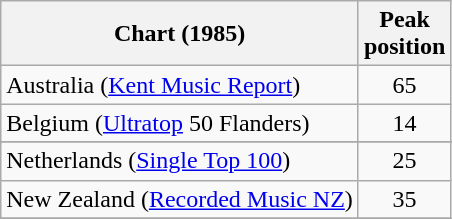<table class="wikitable sortable">
<tr>
<th>Chart (1985)</th>
<th>Peak<br>position</th>
</tr>
<tr>
<td>Australia (<a href='#'>Kent Music Report</a>)</td>
<td align="center">65</td>
</tr>
<tr>
<td>Belgium (<a href='#'>Ultratop</a> 50 Flanders)</td>
<td align="center">14</td>
</tr>
<tr>
</tr>
<tr>
</tr>
<tr>
<td>Netherlands (<a href='#'>Single Top 100</a>)</td>
<td align="center">25</td>
</tr>
<tr>
<td>New Zealand (<a href='#'>Recorded Music NZ</a>)</td>
<td align="center">35</td>
</tr>
<tr>
</tr>
<tr>
</tr>
</table>
